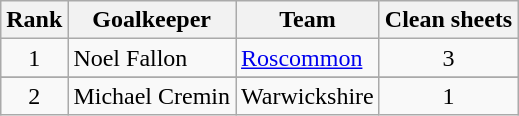<table class="wikitable">
<tr>
<th>Rank</th>
<th>Goalkeeper</th>
<th>Team</th>
<th>Clean sheets</th>
</tr>
<tr>
<td rowspan=1 align=center>1</td>
<td>Noel Fallon</td>
<td><a href='#'>Roscommon</a></td>
<td rowspan=1 align=center>3</td>
</tr>
<tr>
</tr>
<tr>
<td rowspan=1 align=center>2</td>
<td>Michael Cremin</td>
<td>Warwickshire</td>
<td rowspan=1 align=center>1</td>
</tr>
</table>
